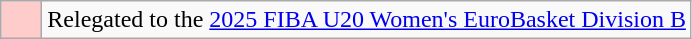<table class="wikitable">
<tr>
<td width=20px bgcolor="#ffcccc"></td>
<td>Relegated to the <a href='#'>2025 FIBA U20 Women's EuroBasket Division B</a></td>
</tr>
</table>
